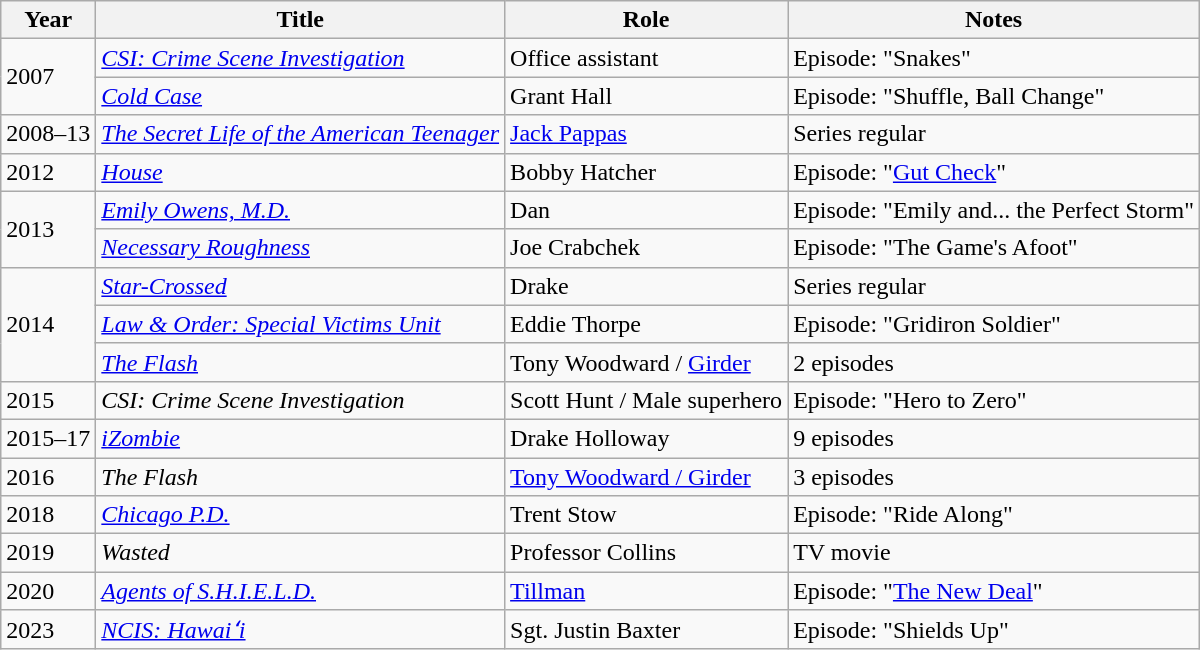<table class="wikitable sortable plainrowheaders" style="text-align: left;">
<tr>
<th rowspan="1" scope="col">Year</th>
<th rowspan="1" scope="col">Title</th>
<th rowspan="1" scope="col">Role</th>
<th class="unsortable">Notes</th>
</tr>
<tr>
<td rowspan="2">2007</td>
<td scope="row"><em><a href='#'>CSI: Crime Scene Investigation</a></em></td>
<td>Office assistant</td>
<td>Episode: "Snakes"</td>
</tr>
<tr>
<td scope="row"><em><a href='#'>Cold Case</a></em></td>
<td>Grant Hall</td>
<td>Episode: "Shuffle, Ball Change"</td>
</tr>
<tr>
<td>2008–13</td>
<td scope="row"><em><a href='#'>The Secret Life of the American Teenager</a></em></td>
<td><a href='#'>Jack Pappas</a></td>
<td>Series regular</td>
</tr>
<tr>
<td>2012</td>
<td scope="row"><em><a href='#'>House</a></em></td>
<td>Bobby Hatcher</td>
<td>Episode: "<a href='#'>Gut Check</a>"</td>
</tr>
<tr>
<td rowspan="2">2013</td>
<td scope="row"><em><a href='#'>Emily Owens, M.D.</a></em></td>
<td>Dan</td>
<td>Episode: "Emily and... the Perfect Storm"</td>
</tr>
<tr>
<td scope="row"><em><a href='#'>Necessary Roughness</a></em></td>
<td>Joe Crabchek</td>
<td>Episode: "The Game's Afoot"</td>
</tr>
<tr>
<td rowspan="3">2014</td>
<td scope="row"><em><a href='#'>Star-Crossed</a></em></td>
<td>Drake</td>
<td>Series regular</td>
</tr>
<tr>
<td scope="row"><em><a href='#'>Law & Order: Special Victims Unit</a></em></td>
<td>Eddie Thorpe</td>
<td>Episode: "Gridiron Soldier"</td>
</tr>
<tr>
<td scope="row"><em><a href='#'>The Flash</a></em></td>
<td>Tony Woodward / <a href='#'>Girder</a></td>
<td>2 episodes</td>
</tr>
<tr>
<td>2015</td>
<td scope="row"><em>CSI: Crime Scene Investigation</em></td>
<td>Scott Hunt / Male superhero</td>
<td>Episode: "Hero to Zero"</td>
</tr>
<tr>
<td>2015–17</td>
<td scope="row"><em><a href='#'>iZombie</a></em></td>
<td>Drake Holloway</td>
<td>9 episodes</td>
</tr>
<tr>
<td>2016</td>
<td scope="row"><em>The Flash</em></td>
<td><a href='#'>Tony Woodward / Girder</a></td>
<td>3 episodes</td>
</tr>
<tr>
<td>2018</td>
<td scope="row"><em><a href='#'>Chicago P.D.</a></em></td>
<td>Trent Stow</td>
<td>Episode: "Ride Along"</td>
</tr>
<tr>
<td>2019</td>
<td scope="row"><em>Wasted</em></td>
<td>Professor Collins</td>
<td>TV movie</td>
</tr>
<tr>
<td>2020</td>
<td><em><a href='#'>Agents of S.H.I.E.L.D.</a></em></td>
<td><a href='#'>Tillman</a></td>
<td>Episode: "<a href='#'>The New Deal</a>"</td>
</tr>
<tr>
<td>2023</td>
<td><em><a href='#'>NCIS: Hawaiʻi</a></em></td>
<td>Sgt. Justin Baxter</td>
<td>Episode: "Shields Up"</td>
</tr>
</table>
